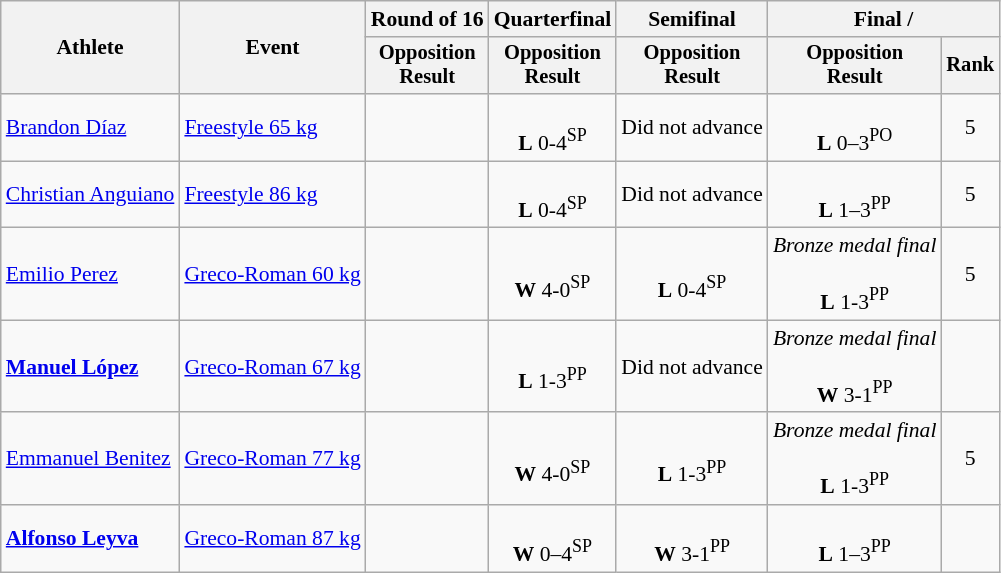<table class=wikitable style=font-size:90%;text-align:center>
<tr>
<th rowspan=2>Athlete</th>
<th rowspan=2>Event</th>
<th>Round of 16</th>
<th>Quarterfinal</th>
<th>Semifinal</th>
<th colspan=2>Final / </th>
</tr>
<tr style=font-size:95%>
<th>Opposition<br>Result</th>
<th>Opposition<br>Result</th>
<th>Opposition<br>Result</th>
<th>Opposition<br>Result</th>
<th>Rank</th>
</tr>
<tr>
<td align=left><a href='#'>Brandon Díaz</a></td>
<td align=left><a href='#'>Freestyle 65 kg</a></td>
<td></td>
<td><br><strong>L</strong> 0-4<sup>SP</sup></td>
<td>Did not advance</td>
<td><br><strong>L</strong> 0–3<sup>PO</sup></td>
<td>5</td>
</tr>
<tr>
<td align=left><a href='#'>Christian Anguiano</a></td>
<td align=left><a href='#'>Freestyle 86 kg</a></td>
<td></td>
<td><br><strong>L</strong> 0-4<sup>SP</sup></td>
<td>Did not advance</td>
<td><br><strong>L</strong> 1–3<sup>PP</sup></td>
<td>5</td>
</tr>
<tr>
<td align=left><a href='#'>Emilio Perez</a></td>
<td align=left><a href='#'>Greco-Roman 60 kg</a></td>
<td></td>
<td><br><strong>W</strong> 4-0<sup>SP</sup></td>
<td><br><strong>L</strong> 0-4<sup>SP</sup></td>
<td><em>Bronze medal final</em><br><br><strong>L</strong> 1-3<sup>PP</sup></td>
<td>5</td>
</tr>
<tr>
<td align=left><strong><a href='#'>Manuel López</a></strong></td>
<td align=left><a href='#'>Greco-Roman 67 kg</a></td>
<td></td>
<td><br><strong>L</strong> 1-3<sup>PP</sup></td>
<td>Did not advance</td>
<td><em>Bronze medal final</em><br><br><strong>W</strong> 3-1<sup>PP</sup></td>
<td> </td>
</tr>
<tr>
<td align=left><a href='#'>Emmanuel Benitez</a></td>
<td align=left><a href='#'>Greco-Roman 77 kg</a></td>
<td></td>
<td><br><strong>W</strong> 4-0<sup>SP</sup></td>
<td><br><strong>L</strong> 1-3<sup>PP</sup></td>
<td><em>Bronze medal final</em><br><br><strong>L</strong> 1-3<sup>PP</sup></td>
<td>5</td>
</tr>
<tr>
<td align=left><strong><a href='#'>Alfonso Leyva</a></strong></td>
<td align=left><a href='#'>Greco-Roman 87 kg</a></td>
<td></td>
<td><br><strong>W</strong> 0–4<sup>SP</sup></td>
<td><br><strong>W</strong> 3-1<sup>PP</sup></td>
<td><br><strong>L</strong> 1–3<sup>PP</sup></td>
<td></td>
</tr>
</table>
